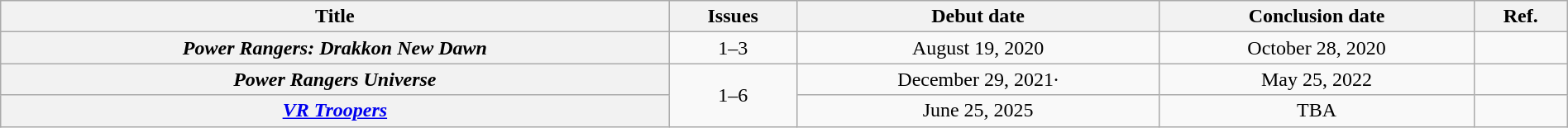<table class="wikitable" width="100%" style="text-align: center;">
<tr>
<th scope="col">Title</th>
<th scope="col">Issues</th>
<th scope="col">Debut date</th>
<th scope="col">Conclusion date</th>
<th>Ref.</th>
</tr>
<tr>
<th><em>Power Rangers: Drakkon New Dawn</em></th>
<td>1–3</td>
<td>August 19, 2020</td>
<td>October 28, 2020</td>
<td><em></em></td>
</tr>
<tr>
<th><em>Power Rangers Universe</em></th>
<td rowspan="2">1–6</td>
<td>December 29, 2021·</td>
<td>May 25, 2022</td>
<td></td>
</tr>
<tr>
<th scope="col"><em><a href='#'>VR Troopers</a></em></th>
<td>June 25, 2025</td>
<td>TBA</td>
<td></td>
</tr>
</table>
